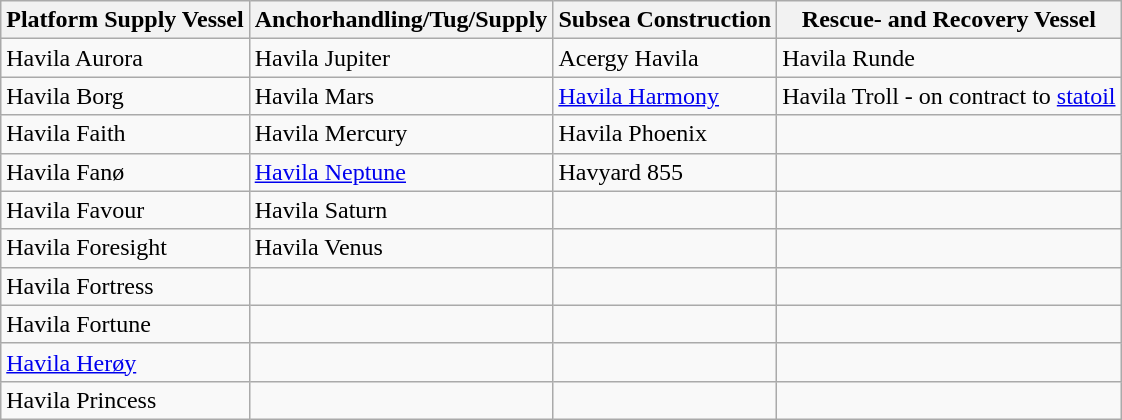<table class="wikitable">
<tr>
<th>Platform Supply Vessel</th>
<th>Anchorhandling/Tug/Supply</th>
<th>Subsea Construction</th>
<th>Rescue- and Recovery Vessel</th>
</tr>
<tr>
<td>Havila Aurora</td>
<td>Havila Jupiter</td>
<td>Acergy Havila</td>
<td>Havila Runde</td>
</tr>
<tr>
<td>Havila Borg</td>
<td>Havila Mars</td>
<td><a href='#'>Havila Harmony</a></td>
<td>Havila Troll - on contract to <a href='#'>statoil</a></td>
</tr>
<tr>
<td>Havila Faith</td>
<td>Havila Mercury</td>
<td>Havila Phoenix</td>
<td></td>
</tr>
<tr>
<td>Havila Fanø</td>
<td><a href='#'>Havila Neptune</a></td>
<td>Havyard 855</td>
<td></td>
</tr>
<tr>
<td>Havila Favour</td>
<td>Havila Saturn</td>
<td></td>
<td></td>
</tr>
<tr>
<td>Havila Foresight</td>
<td>Havila Venus</td>
<td></td>
<td></td>
</tr>
<tr>
<td>Havila Fortress</td>
<td></td>
<td></td>
<td></td>
</tr>
<tr>
<td>Havila Fortune</td>
<td></td>
<td></td>
<td></td>
</tr>
<tr>
<td><a href='#'>Havila Herøy</a></td>
<td></td>
<td></td>
<td></td>
</tr>
<tr>
<td>Havila Princess</td>
<td></td>
<td></td>
<td></td>
</tr>
</table>
